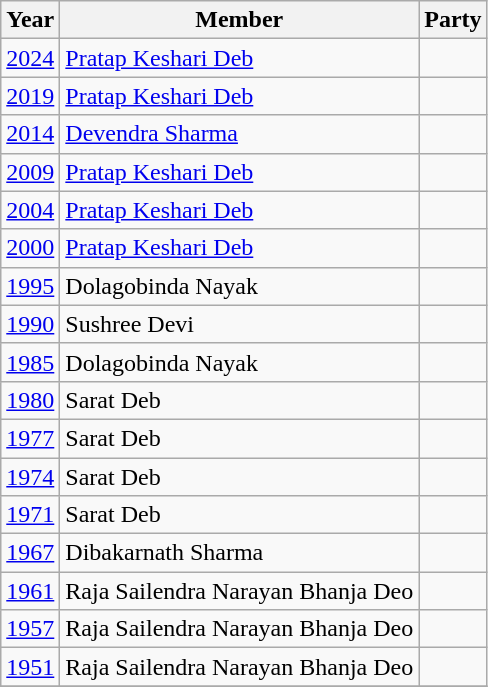<table class="wikitable sortable">
<tr>
<th>Year</th>
<th>Member</th>
<th colspan=2>Party</th>
</tr>
<tr>
<td><a href='#'>2024</a></td>
<td><a href='#'>Pratap Keshari Deb</a></td>
<td></td>
</tr>
<tr>
<td><a href='#'>2019</a></td>
<td><a href='#'>Pratap Keshari Deb</a></td>
<td></td>
</tr>
<tr>
<td><a href='#'>2014</a></td>
<td><a href='#'>Devendra Sharma</a></td>
<td></td>
</tr>
<tr>
<td><a href='#'>2009</a></td>
<td><a href='#'>Pratap Keshari Deb</a></td>
<td></td>
</tr>
<tr>
<td><a href='#'>2004</a></td>
<td><a href='#'>Pratap Keshari Deb</a></td>
<td></td>
</tr>
<tr>
<td><a href='#'>2000</a></td>
<td><a href='#'>Pratap Keshari Deb</a></td>
<td></td>
</tr>
<tr>
<td><a href='#'>1995</a></td>
<td>Dolagobinda Nayak</td>
<td></td>
</tr>
<tr>
<td><a href='#'>1990</a></td>
<td>Sushree Devi</td>
<td></td>
</tr>
<tr>
<td><a href='#'>1985</a></td>
<td>Dolagobinda Nayak</td>
<td></td>
</tr>
<tr>
<td><a href='#'>1980</a></td>
<td>Sarat Deb</td>
<td></td>
</tr>
<tr>
<td><a href='#'>1977</a></td>
<td>Sarat Deb</td>
<td></td>
</tr>
<tr>
<td><a href='#'>1974</a></td>
<td>Sarat Deb</td>
<td></td>
</tr>
<tr>
<td><a href='#'>1971</a></td>
<td>Sarat Deb</td>
<td></td>
</tr>
<tr>
<td><a href='#'>1967</a></td>
<td>Dibakarnath Sharma</td>
<td></td>
</tr>
<tr>
<td><a href='#'>1961</a></td>
<td>Raja Sailendra Narayan Bhanja Deo</td>
<td></td>
</tr>
<tr>
<td><a href='#'>1957</a></td>
<td>Raja Sailendra Narayan Bhanja Deo</td>
<td></td>
</tr>
<tr>
<td><a href='#'>1951</a></td>
<td>Raja Sailendra Narayan Bhanja Deo</td>
<td></td>
</tr>
<tr>
</tr>
</table>
